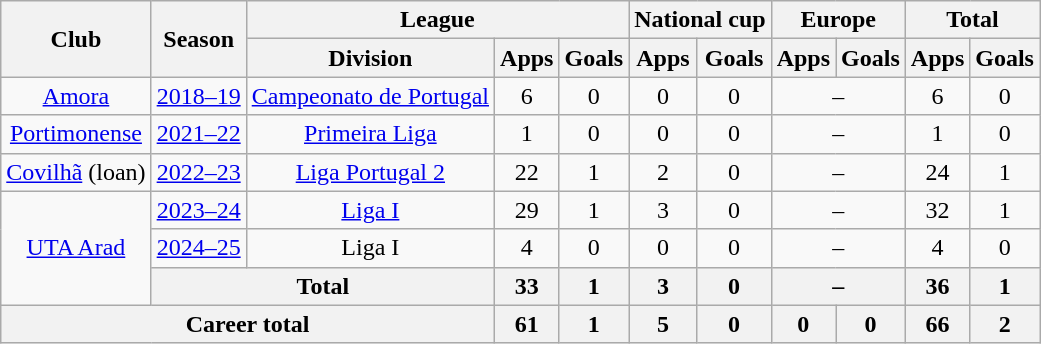<table class=wikitable style=text-align:center>
<tr>
<th rowspan="2">Club</th>
<th rowspan="2">Season</th>
<th colspan="3">League</th>
<th colspan="2">National cup</th>
<th colspan="2">Europe</th>
<th colspan="2">Total</th>
</tr>
<tr>
<th>Division</th>
<th>Apps</th>
<th>Goals</th>
<th>Apps</th>
<th>Goals</th>
<th>Apps</th>
<th>Goals</th>
<th>Apps</th>
<th>Goals</th>
</tr>
<tr>
<td><a href='#'>Amora</a></td>
<td><a href='#'>2018–19</a></td>
<td><a href='#'>Campeonato de Portugal</a></td>
<td>6</td>
<td>0</td>
<td>0</td>
<td>0</td>
<td colspan="2">–</td>
<td>6</td>
<td>0</td>
</tr>
<tr>
<td><a href='#'>Portimonense</a></td>
<td><a href='#'>2021–22</a></td>
<td><a href='#'>Primeira Liga</a></td>
<td>1</td>
<td>0</td>
<td>0</td>
<td>0</td>
<td colspan="2">–</td>
<td>1</td>
<td>0</td>
</tr>
<tr>
<td><a href='#'>Covilhã</a> (loan)</td>
<td><a href='#'>2022–23</a></td>
<td><a href='#'>Liga Portugal 2</a></td>
<td>22</td>
<td>1</td>
<td>2</td>
<td>0</td>
<td colspan="2">–</td>
<td>24</td>
<td>1</td>
</tr>
<tr>
<td rowspan="3"><a href='#'>UTA Arad</a></td>
<td><a href='#'>2023–24</a></td>
<td><a href='#'>Liga I</a></td>
<td>29</td>
<td>1</td>
<td>3</td>
<td>0</td>
<td colspan="2">–</td>
<td>32</td>
<td>1</td>
</tr>
<tr>
<td><a href='#'>2024–25</a></td>
<td>Liga I</td>
<td>4</td>
<td>0</td>
<td>0</td>
<td>0</td>
<td colspan="2">–</td>
<td>4</td>
<td>0</td>
</tr>
<tr>
<th colspan="2">Total</th>
<th>33</th>
<th>1</th>
<th>3</th>
<th>0</th>
<th colspan="2">–</th>
<th>36</th>
<th>1</th>
</tr>
<tr>
<th colspan="3">Career total</th>
<th>61</th>
<th>1</th>
<th>5</th>
<th>0</th>
<th>0</th>
<th>0</th>
<th>66</th>
<th>2</th>
</tr>
</table>
